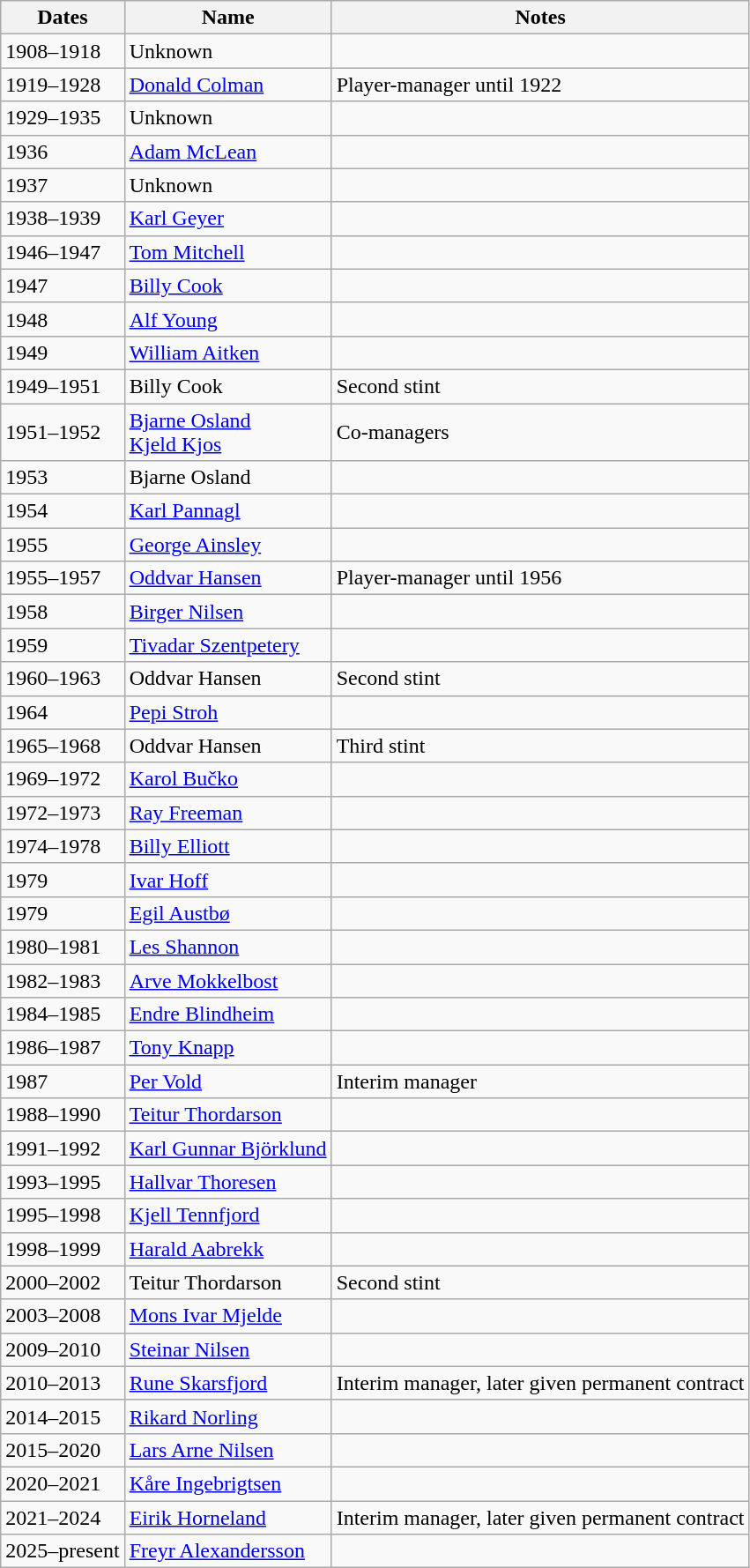<table class="wikitable" style="text-align: left;">
<tr>
<th scope="col">Dates</th>
<th scope="col">Name</th>
<th scope="col">Notes</th>
</tr>
<tr>
<td>1908–1918</td>
<td>Unknown</td>
<td></td>
</tr>
<tr>
<td>1919–1928</td>
<td> <a href='#'>Donald Colman</a></td>
<td>Player-manager until 1922</td>
</tr>
<tr>
<td>1929–1935</td>
<td>Unknown</td>
<td></td>
</tr>
<tr>
<td>1936</td>
<td> <a href='#'>Adam McLean</a></td>
<td></td>
</tr>
<tr>
<td>1937</td>
<td>Unknown</td>
<td></td>
</tr>
<tr>
<td>1938–1939</td>
<td> <a href='#'>Karl Geyer</a></td>
<td></td>
</tr>
<tr>
<td>1946–1947</td>
<td> <a href='#'>Tom Mitchell</a></td>
<td></td>
</tr>
<tr>
<td>1947</td>
<td> <a href='#'>Billy Cook</a></td>
<td></td>
</tr>
<tr>
<td>1948</td>
<td> <a href='#'>Alf Young</a></td>
<td></td>
</tr>
<tr>
<td>1949</td>
<td> <a href='#'>William Aitken</a></td>
<td></td>
</tr>
<tr>
<td>1949–1951</td>
<td> Billy Cook</td>
<td>Second stint</td>
</tr>
<tr>
<td>1951–1952</td>
<td> <a href='#'>Bjarne Osland</a><br> <a href='#'>Kjeld Kjos</a></td>
<td>Co-managers</td>
</tr>
<tr>
<td>1953</td>
<td> Bjarne Osland</td>
<td></td>
</tr>
<tr>
<td>1954</td>
<td> <a href='#'>Karl Pannagl</a></td>
<td></td>
</tr>
<tr>
<td>1955</td>
<td> <a href='#'>George Ainsley</a></td>
<td></td>
</tr>
<tr>
<td>1955–1957</td>
<td> <a href='#'>Oddvar Hansen</a></td>
<td>Player-manager until 1956</td>
</tr>
<tr>
<td>1958</td>
<td> <a href='#'>Birger Nilsen</a></td>
<td></td>
</tr>
<tr>
<td>1959</td>
<td> <a href='#'>Tivadar Szentpetery</a></td>
<td></td>
</tr>
<tr>
<td>1960–1963</td>
<td> Oddvar Hansen</td>
<td>Second stint</td>
</tr>
<tr>
<td>1964</td>
<td> <a href='#'>Pepi Stroh</a></td>
<td></td>
</tr>
<tr>
<td>1965–1968</td>
<td> Oddvar Hansen</td>
<td>Third stint</td>
</tr>
<tr>
<td>1969–1972</td>
<td> <a href='#'>Karol Bučko</a></td>
<td></td>
</tr>
<tr>
<td>1972–1973</td>
<td> <a href='#'>Ray Freeman</a></td>
<td></td>
</tr>
<tr>
<td>1974–1978</td>
<td> <a href='#'>Billy Elliott</a></td>
<td></td>
</tr>
<tr>
<td>1979</td>
<td> <a href='#'>Ivar Hoff</a></td>
<td></td>
</tr>
<tr>
<td>1979</td>
<td> <a href='#'>Egil Austbø</a></td>
<td></td>
</tr>
<tr>
<td>1980–1981</td>
<td> <a href='#'>Les Shannon</a></td>
<td></td>
</tr>
<tr>
<td>1982–1983</td>
<td> <a href='#'>Arve Mokkelbost</a></td>
<td></td>
</tr>
<tr>
<td>1984–1985</td>
<td> <a href='#'>Endre Blindheim</a></td>
<td></td>
</tr>
<tr>
<td>1986–1987</td>
<td> <a href='#'>Tony Knapp</a></td>
<td></td>
</tr>
<tr>
<td>1987</td>
<td> <a href='#'>Per Vold</a></td>
<td>Interim manager</td>
</tr>
<tr>
<td>1988–1990</td>
<td> <a href='#'>Teitur Thordarson</a></td>
<td></td>
</tr>
<tr>
<td>1991–1992</td>
<td> <a href='#'>Karl Gunnar Björklund</a></td>
<td></td>
</tr>
<tr>
<td>1993–1995</td>
<td> <a href='#'>Hallvar Thoresen</a></td>
<td></td>
</tr>
<tr>
<td>1995–1998</td>
<td> <a href='#'>Kjell Tennfjord</a></td>
<td></td>
</tr>
<tr>
<td>1998–1999</td>
<td> <a href='#'>Harald Aabrekk</a></td>
<td></td>
</tr>
<tr>
<td>2000–2002</td>
<td> Teitur Thordarson</td>
<td>Second stint</td>
</tr>
<tr>
<td>2003–2008</td>
<td> <a href='#'>Mons Ivar Mjelde</a></td>
<td></td>
</tr>
<tr>
<td>2009–2010</td>
<td> <a href='#'>Steinar Nilsen</a></td>
<td></td>
</tr>
<tr>
<td>2010–2013</td>
<td> <a href='#'>Rune Skarsfjord</a></td>
<td>Interim manager, later given permanent contract</td>
</tr>
<tr>
<td>2014–2015</td>
<td> <a href='#'>Rikard Norling</a></td>
<td></td>
</tr>
<tr>
<td>2015–2020</td>
<td> <a href='#'>Lars Arne Nilsen</a></td>
<td></td>
</tr>
<tr>
<td>2020–2021</td>
<td> <a href='#'>Kåre Ingebrigtsen</a></td>
<td></td>
</tr>
<tr>
<td>2021–2024</td>
<td> <a href='#'>Eirik Horneland</a></td>
<td>Interim manager, later given permanent contract</td>
</tr>
<tr>
<td>2025–present</td>
<td> <a href='#'>Freyr Alexandersson</a></td>
<td></td>
</tr>
</table>
